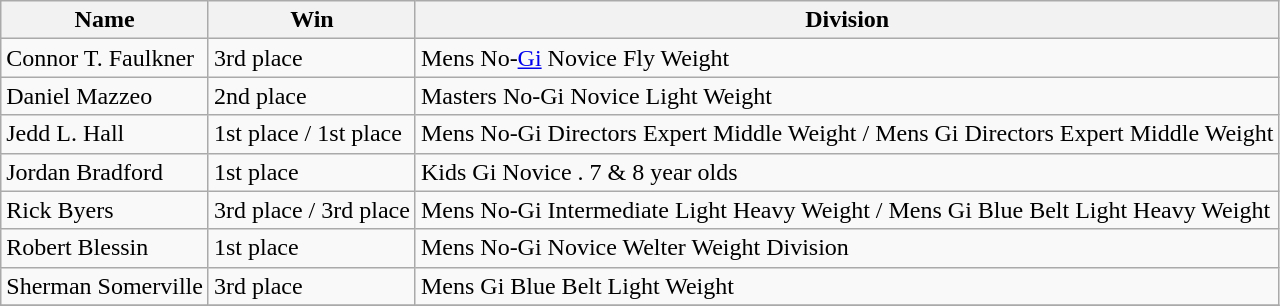<table class="wikitable">
<tr>
<th>Name</th>
<th>Win</th>
<th>Division</th>
</tr>
<tr>
<td>Connor T. Faulkner</td>
<td>3rd place</td>
<td>Mens No-<a href='#'>Gi</a> Novice Fly Weight</td>
</tr>
<tr>
<td>Daniel Mazzeo</td>
<td>2nd place</td>
<td>Masters No-Gi Novice Light Weight</td>
</tr>
<tr>
<td>Jedd L. Hall</td>
<td>1st place / 1st place</td>
<td>Mens No-Gi Directors Expert Middle Weight / Mens Gi Directors Expert Middle Weight</td>
</tr>
<tr>
<td>Jordan Bradford</td>
<td>1st place</td>
<td>Kids Gi Novice . 7 & 8 year olds</td>
</tr>
<tr>
<td>Rick Byers</td>
<td>3rd place / 3rd place</td>
<td>Mens No-Gi Intermediate Light Heavy Weight / Mens Gi Blue Belt Light Heavy Weight</td>
</tr>
<tr>
<td>Robert Blessin</td>
<td>1st place</td>
<td>Mens No-Gi Novice Welter Weight Division</td>
</tr>
<tr>
<td>Sherman Somerville</td>
<td>3rd place</td>
<td>Mens Gi Blue Belt Light Weight</td>
</tr>
<tr>
</tr>
</table>
